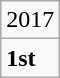<table class="wikitable" border="1">
<tr>
<td>2017</td>
</tr>
<tr>
<td><strong>1st</strong></td>
</tr>
</table>
